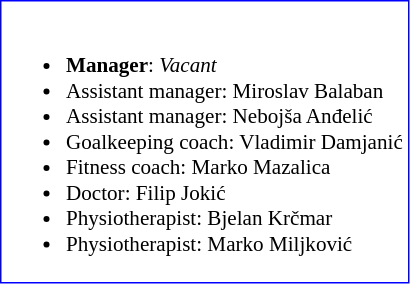<table class="toccolours" style="border:blue solid 1px; background:#fff; font-size:88%;">
<tr>
<td><br><ul><li><strong>Manager</strong>: <em>Vacant</em></li><li>Assistant manager:  Miroslav Balaban</li><li>Assistant manager:  Nebojša Anđelić</li><li>Goalkeeping coach:  Vladimir Damjanić</li><li>Fitness coach:  Marko Mazalica</li><li>Doctor:  Filip Jokić</li><li>Physiotherapist:  Bjelan Krčmar</li><li>Physiotherapist:  Marko Miljković</li></ul></td>
</tr>
</table>
